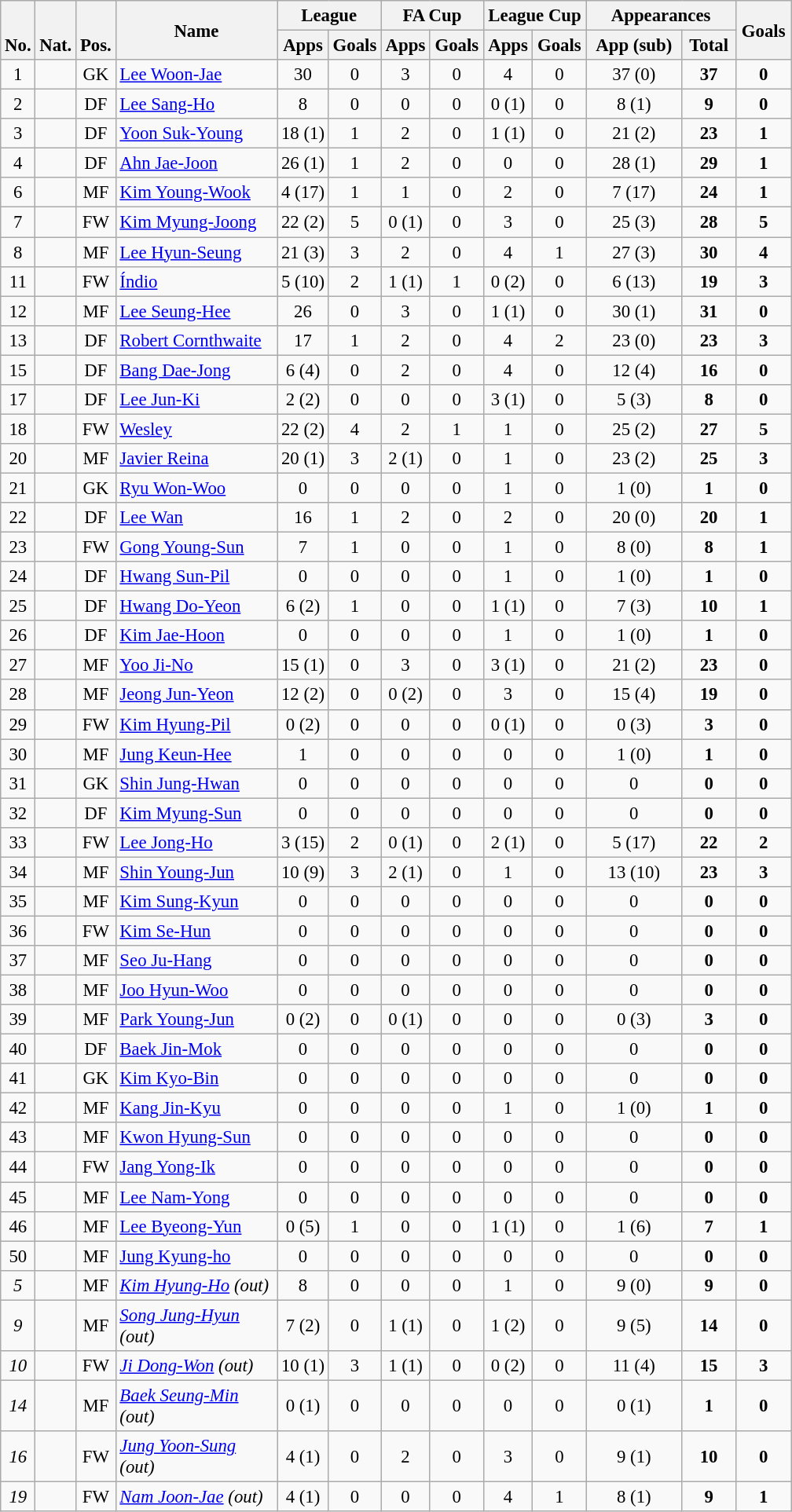<table class="wikitable" style="font-size: 95%; text-align: center;">
<tr>
<th rowspan="2" valign="bottom">No.</th>
<th rowspan="2" valign="bottom">Nat.</th>
<th rowspan="2" valign="bottom">Pos.</th>
<th rowspan="2" width="130">Name</th>
<th colspan="2" width="80">League</th>
<th colspan="2" width="80">FA Cup</th>
<th colspan="2" width="80">League Cup</th>
<th colspan="2" width="120">Appearances</th>
<th rowspan="2" width="40">Goals</th>
</tr>
<tr>
<th>Apps</th>
<th>Goals</th>
<th>Apps</th>
<th>Goals</th>
<th>Apps</th>
<th>Goals</th>
<th>App (sub)</th>
<th>Total</th>
</tr>
<tr>
<td>1</td>
<td></td>
<td>GK</td>
<td align="left"><a href='#'>Lee Woon-Jae</a></td>
<td>30</td>
<td>0</td>
<td>3</td>
<td>0</td>
<td>4</td>
<td>0</td>
<td>37 (0)</td>
<td><strong>37</strong></td>
<td><strong>0</strong></td>
</tr>
<tr>
<td>2</td>
<td></td>
<td>DF</td>
<td align="left"><a href='#'>Lee Sang-Ho</a></td>
<td>8</td>
<td>0</td>
<td>0</td>
<td>0</td>
<td>0 (1)</td>
<td>0</td>
<td>8 (1)</td>
<td><strong>9</strong></td>
<td><strong>0</strong></td>
</tr>
<tr>
<td>3</td>
<td></td>
<td>DF</td>
<td align="left"><a href='#'>Yoon Suk-Young</a></td>
<td>18 (1)</td>
<td>1</td>
<td>2</td>
<td>0</td>
<td>1 (1)</td>
<td>0</td>
<td>21 (2)</td>
<td><strong>23</strong></td>
<td><strong>1</strong></td>
</tr>
<tr>
<td>4</td>
<td></td>
<td>DF</td>
<td align="left"><a href='#'>Ahn Jae-Joon</a></td>
<td>26 (1)</td>
<td>1</td>
<td>2</td>
<td>0</td>
<td>0</td>
<td>0</td>
<td>28 (1)</td>
<td><strong>29</strong></td>
<td><strong>1</strong></td>
</tr>
<tr>
<td>6</td>
<td></td>
<td>MF</td>
<td align="left"><a href='#'>Kim Young-Wook</a></td>
<td>4 (17)</td>
<td>1</td>
<td>1</td>
<td>0</td>
<td>2</td>
<td>0</td>
<td>7 (17)</td>
<td><strong>24</strong></td>
<td><strong>1</strong></td>
</tr>
<tr>
<td>7</td>
<td></td>
<td>FW</td>
<td align="left"><a href='#'>Kim Myung-Joong</a></td>
<td>22 (2)</td>
<td>5</td>
<td>0 (1)</td>
<td>0</td>
<td>3</td>
<td>0</td>
<td>25 (3)</td>
<td><strong>28</strong></td>
<td><strong>5</strong></td>
</tr>
<tr>
<td>8</td>
<td></td>
<td>MF</td>
<td align="left"><a href='#'>Lee Hyun-Seung</a></td>
<td>21 (3)</td>
<td>3</td>
<td>2</td>
<td>0</td>
<td>4</td>
<td>1</td>
<td>27 (3)</td>
<td><strong>30</strong></td>
<td><strong>4</strong></td>
</tr>
<tr>
<td>11</td>
<td></td>
<td>FW</td>
<td align="left"><a href='#'>Índio</a></td>
<td>5 (10)</td>
<td>2</td>
<td>1 (1)</td>
<td>1</td>
<td>0 (2)</td>
<td>0</td>
<td>6 (13)</td>
<td><strong>19</strong></td>
<td><strong>3</strong></td>
</tr>
<tr>
<td>12</td>
<td></td>
<td>MF</td>
<td align="left"><a href='#'>Lee Seung-Hee</a></td>
<td>26</td>
<td>0</td>
<td>3</td>
<td>0</td>
<td>1 (1)</td>
<td>0</td>
<td>30 (1)</td>
<td><strong>31</strong></td>
<td><strong>0</strong></td>
</tr>
<tr>
<td>13</td>
<td></td>
<td>DF</td>
<td align="left"><a href='#'>Robert Cornthwaite</a></td>
<td>17</td>
<td>1</td>
<td>2</td>
<td>0</td>
<td>4</td>
<td>2</td>
<td>23 (0)</td>
<td><strong>23</strong></td>
<td><strong>3</strong></td>
</tr>
<tr>
<td>15</td>
<td></td>
<td>DF</td>
<td align="left"><a href='#'>Bang Dae-Jong</a></td>
<td>6 (4)</td>
<td>0</td>
<td>2</td>
<td>0</td>
<td>4</td>
<td>0</td>
<td>12 (4)</td>
<td><strong>16</strong></td>
<td><strong>0</strong></td>
</tr>
<tr>
<td>17</td>
<td></td>
<td>DF</td>
<td align="left"><a href='#'>Lee Jun-Ki</a></td>
<td>2 (2)</td>
<td>0</td>
<td>0</td>
<td>0</td>
<td>3 (1)</td>
<td>0</td>
<td>5 (3)</td>
<td><strong>8</strong></td>
<td><strong>0</strong></td>
</tr>
<tr>
<td>18</td>
<td></td>
<td>FW</td>
<td align="left"><a href='#'>Wesley</a></td>
<td>22 (2)</td>
<td>4</td>
<td>2</td>
<td>1</td>
<td>1</td>
<td>0</td>
<td>25 (2)</td>
<td><strong>27</strong></td>
<td><strong>5</strong></td>
</tr>
<tr>
<td>20</td>
<td></td>
<td>MF</td>
<td align="left"><a href='#'>Javier Reina</a></td>
<td>20 (1)</td>
<td>3</td>
<td>2 (1)</td>
<td>0</td>
<td>1</td>
<td>0</td>
<td>23 (2)</td>
<td><strong>25</strong></td>
<td><strong>3</strong></td>
</tr>
<tr>
<td>21</td>
<td></td>
<td>GK</td>
<td align="left"><a href='#'>Ryu Won-Woo</a></td>
<td>0</td>
<td>0</td>
<td>0</td>
<td>0</td>
<td>1</td>
<td>0</td>
<td>1 (0)</td>
<td><strong>1</strong></td>
<td><strong>0</strong></td>
</tr>
<tr>
<td>22</td>
<td></td>
<td>DF</td>
<td align="left"><a href='#'>Lee Wan</a></td>
<td>16</td>
<td>1</td>
<td>2</td>
<td>0</td>
<td>2</td>
<td>0</td>
<td>20 (0)</td>
<td><strong>20</strong></td>
<td><strong>1</strong></td>
</tr>
<tr>
<td>23</td>
<td></td>
<td>FW</td>
<td align="left"><a href='#'>Gong Young-Sun</a></td>
<td>7</td>
<td>1</td>
<td>0</td>
<td>0</td>
<td>1</td>
<td>0</td>
<td>8 (0)</td>
<td><strong>8</strong></td>
<td><strong>1</strong></td>
</tr>
<tr>
<td>24</td>
<td></td>
<td>DF</td>
<td align="left"><a href='#'>Hwang Sun-Pil</a></td>
<td>0</td>
<td>0</td>
<td>0</td>
<td>0</td>
<td>1</td>
<td>0</td>
<td>1 (0)</td>
<td><strong>1</strong></td>
<td><strong>0</strong></td>
</tr>
<tr>
<td>25</td>
<td></td>
<td>DF</td>
<td align="left"><a href='#'>Hwang Do-Yeon</a></td>
<td>6 (2)</td>
<td>1</td>
<td>0</td>
<td>0</td>
<td>1 (1)</td>
<td>0</td>
<td>7 (3)</td>
<td><strong>10</strong></td>
<td><strong>1</strong></td>
</tr>
<tr>
<td>26</td>
<td></td>
<td>DF</td>
<td align="left"><a href='#'>Kim Jae-Hoon</a></td>
<td>0</td>
<td>0</td>
<td>0</td>
<td>0</td>
<td>1</td>
<td>0</td>
<td>1 (0)</td>
<td><strong>1</strong></td>
<td><strong>0</strong></td>
</tr>
<tr>
<td>27</td>
<td></td>
<td>MF</td>
<td align="left"><a href='#'>Yoo Ji-No</a></td>
<td>15 (1)</td>
<td>0</td>
<td>3</td>
<td>0</td>
<td>3 (1)</td>
<td>0</td>
<td>21 (2)</td>
<td><strong>23</strong></td>
<td><strong>0</strong></td>
</tr>
<tr>
<td>28</td>
<td></td>
<td>MF</td>
<td align="left"><a href='#'>Jeong Jun-Yeon</a></td>
<td>12 (2)</td>
<td>0</td>
<td>0 (2)</td>
<td>0</td>
<td>3</td>
<td>0</td>
<td>15 (4)</td>
<td><strong>19</strong></td>
<td><strong>0</strong></td>
</tr>
<tr>
<td>29</td>
<td></td>
<td>FW</td>
<td align="left"><a href='#'>Kim Hyung-Pil</a></td>
<td>0 (2)</td>
<td>0</td>
<td>0</td>
<td>0</td>
<td>0 (1)</td>
<td>0</td>
<td>0 (3)</td>
<td><strong>3</strong></td>
<td><strong>0</strong></td>
</tr>
<tr>
<td>30</td>
<td></td>
<td>MF</td>
<td align="left"><a href='#'>Jung Keun-Hee</a></td>
<td>1</td>
<td>0</td>
<td>0</td>
<td>0</td>
<td>0</td>
<td>0</td>
<td>1 (0)</td>
<td><strong>1</strong></td>
<td><strong>0</strong></td>
</tr>
<tr>
<td>31</td>
<td></td>
<td>GK</td>
<td align="left"><a href='#'>Shin Jung-Hwan</a></td>
<td>0</td>
<td>0</td>
<td>0</td>
<td>0</td>
<td>0</td>
<td>0</td>
<td>0</td>
<td><strong>0</strong></td>
<td><strong>0</strong></td>
</tr>
<tr>
<td>32</td>
<td></td>
<td>DF</td>
<td align="left"><a href='#'>Kim Myung-Sun</a></td>
<td>0</td>
<td>0</td>
<td>0</td>
<td>0</td>
<td>0</td>
<td>0</td>
<td>0</td>
<td><strong>0</strong></td>
<td><strong>0</strong></td>
</tr>
<tr>
<td>33</td>
<td></td>
<td>FW</td>
<td align="left"><a href='#'>Lee Jong-Ho</a></td>
<td>3 (15)</td>
<td>2</td>
<td>0 (1)</td>
<td>0</td>
<td>2 (1)</td>
<td>0</td>
<td>5 (17)</td>
<td><strong>22</strong></td>
<td><strong>2</strong></td>
</tr>
<tr>
<td>34</td>
<td></td>
<td>MF</td>
<td align="left"><a href='#'>Shin Young-Jun</a></td>
<td>10 (9)</td>
<td>3</td>
<td>2 (1)</td>
<td>0</td>
<td>1</td>
<td>0</td>
<td>13 (10)</td>
<td><strong>23</strong></td>
<td><strong>3</strong></td>
</tr>
<tr>
<td>35</td>
<td></td>
<td>MF</td>
<td align="left"><a href='#'>Kim Sung-Kyun</a></td>
<td>0</td>
<td>0</td>
<td>0</td>
<td>0</td>
<td>0</td>
<td>0</td>
<td>0</td>
<td><strong>0</strong></td>
<td><strong>0</strong></td>
</tr>
<tr>
<td>36</td>
<td></td>
<td>FW</td>
<td align="left"><a href='#'>Kim Se-Hun</a></td>
<td>0</td>
<td>0</td>
<td>0</td>
<td>0</td>
<td>0</td>
<td>0</td>
<td>0</td>
<td><strong>0</strong></td>
<td><strong>0</strong></td>
</tr>
<tr>
<td>37</td>
<td></td>
<td>MF</td>
<td align="left"><a href='#'>Seo Ju-Hang</a></td>
<td>0</td>
<td>0</td>
<td>0</td>
<td>0</td>
<td>0</td>
<td>0</td>
<td>0</td>
<td><strong>0</strong></td>
<td><strong>0</strong></td>
</tr>
<tr>
<td>38</td>
<td></td>
<td>MF</td>
<td align="left"><a href='#'>Joo Hyun-Woo</a></td>
<td>0</td>
<td>0</td>
<td>0</td>
<td>0</td>
<td>0</td>
<td>0</td>
<td>0</td>
<td><strong>0</strong></td>
<td><strong>0</strong></td>
</tr>
<tr>
<td>39</td>
<td></td>
<td>MF</td>
<td align="left"><a href='#'>Park Young-Jun</a></td>
<td>0 (2)</td>
<td>0</td>
<td>0 (1)</td>
<td>0</td>
<td>0</td>
<td>0</td>
<td>0 (3)</td>
<td><strong>3</strong></td>
<td><strong>0</strong></td>
</tr>
<tr>
<td>40</td>
<td></td>
<td>DF</td>
<td align="left"><a href='#'>Baek Jin-Mok</a></td>
<td>0</td>
<td>0</td>
<td>0</td>
<td>0</td>
<td>0</td>
<td>0</td>
<td>0</td>
<td><strong>0</strong></td>
<td><strong>0</strong></td>
</tr>
<tr>
<td>41</td>
<td></td>
<td>GK</td>
<td align="left"><a href='#'>Kim Kyo-Bin</a></td>
<td>0</td>
<td>0</td>
<td>0</td>
<td>0</td>
<td>0</td>
<td>0</td>
<td>0</td>
<td><strong>0</strong></td>
<td><strong>0</strong></td>
</tr>
<tr>
<td>42</td>
<td></td>
<td>MF</td>
<td align="left"><a href='#'>Kang Jin-Kyu</a></td>
<td>0</td>
<td>0</td>
<td>0</td>
<td>0</td>
<td>1</td>
<td>0</td>
<td>1 (0)</td>
<td><strong>1</strong></td>
<td><strong>0</strong></td>
</tr>
<tr>
<td>43</td>
<td></td>
<td>MF</td>
<td align="left"><a href='#'>Kwon Hyung-Sun</a></td>
<td>0</td>
<td>0</td>
<td>0</td>
<td>0</td>
<td>0</td>
<td>0</td>
<td>0</td>
<td><strong>0</strong></td>
<td><strong>0</strong></td>
</tr>
<tr>
<td>44</td>
<td></td>
<td>FW</td>
<td align="left"><a href='#'>Jang Yong-Ik</a></td>
<td>0</td>
<td>0</td>
<td>0</td>
<td>0</td>
<td>0</td>
<td>0</td>
<td>0</td>
<td><strong>0</strong></td>
<td><strong>0</strong></td>
</tr>
<tr>
<td>45</td>
<td></td>
<td>MF</td>
<td align="left"><a href='#'>Lee Nam-Yong</a></td>
<td>0</td>
<td>0</td>
<td>0</td>
<td>0</td>
<td>0</td>
<td>0</td>
<td>0</td>
<td><strong>0</strong></td>
<td><strong>0</strong></td>
</tr>
<tr>
<td>46</td>
<td></td>
<td>MF</td>
<td align="left"><a href='#'>Lee Byeong-Yun</a></td>
<td>0 (5)</td>
<td>1</td>
<td>0</td>
<td>0</td>
<td>1 (1)</td>
<td>0</td>
<td>1 (6)</td>
<td><strong>7</strong></td>
<td><strong>1</strong></td>
</tr>
<tr>
<td>50</td>
<td></td>
<td>MF</td>
<td align="left"><a href='#'>Jung Kyung-ho</a></td>
<td>0</td>
<td>0</td>
<td>0</td>
<td>0</td>
<td>0</td>
<td>0</td>
<td>0</td>
<td><strong>0</strong></td>
<td><strong>0</strong></td>
</tr>
<tr>
<td><em>5</em></td>
<td></td>
<td>MF</td>
<td align="left"><em><a href='#'>Kim Hyung-Ho</a> (out)</em></td>
<td>8</td>
<td>0</td>
<td>0</td>
<td>0</td>
<td>1</td>
<td>0</td>
<td>9 (0)</td>
<td><strong>9</strong></td>
<td><strong>0</strong></td>
</tr>
<tr>
<td><em>9</em></td>
<td></td>
<td>MF</td>
<td align="left"><em><a href='#'>Song Jung-Hyun</a> (out)</em></td>
<td>7 (2)</td>
<td>0</td>
<td>1 (1)</td>
<td>0</td>
<td>1 (2)</td>
<td>0</td>
<td>9 (5)</td>
<td><strong>14</strong></td>
<td><strong>0</strong></td>
</tr>
<tr>
<td><em>10</em></td>
<td></td>
<td>FW</td>
<td align="left"><em><a href='#'>Ji Dong-Won</a> (out)</em></td>
<td>10 (1)</td>
<td>3</td>
<td>1 (1)</td>
<td>0</td>
<td>0 (2)</td>
<td>0</td>
<td>11 (4)</td>
<td><strong>15</strong></td>
<td><strong>3</strong></td>
</tr>
<tr>
<td><em>14</em></td>
<td></td>
<td>MF</td>
<td align="left"><em><a href='#'>Baek Seung-Min</a> (out)</em></td>
<td>0 (1)</td>
<td>0</td>
<td>0</td>
<td>0</td>
<td>0</td>
<td>0</td>
<td>0 (1)</td>
<td><strong>1</strong></td>
<td><strong>0</strong></td>
</tr>
<tr>
<td><em>16</em></td>
<td></td>
<td>FW</td>
<td align="left"><em><a href='#'>Jung Yoon-Sung</a> (out)</em></td>
<td>4 (1)</td>
<td>0</td>
<td>2</td>
<td>0</td>
<td>3</td>
<td>0</td>
<td>9 (1)</td>
<td><strong>10</strong></td>
<td><strong>0</strong></td>
</tr>
<tr>
<td><em>19</em></td>
<td></td>
<td>FW</td>
<td align="left"><em><a href='#'>Nam Joon-Jae</a> (out)</em></td>
<td>4 (1)</td>
<td>0</td>
<td>0</td>
<td>0</td>
<td>4</td>
<td>1</td>
<td>8 (1)</td>
<td><strong>9</strong></td>
<td><strong>1</strong></td>
</tr>
</table>
